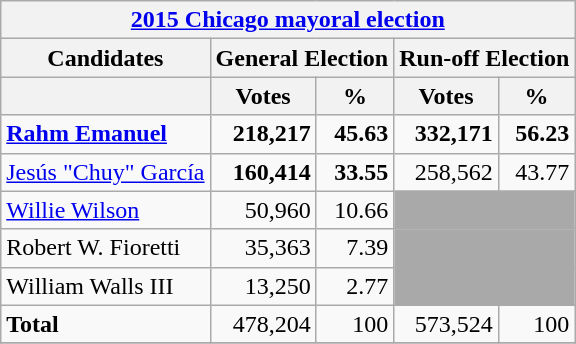<table class=wikitable>
<tr>
<th colspan=5><a href='#'>2015 Chicago mayoral election</a></th>
</tr>
<tr>
<th colspan=1><strong>Candidates</strong></th>
<th colspan=2><strong>General Election</strong></th>
<th colspan=2><strong>Run-off Election</strong></th>
</tr>
<tr>
<th></th>
<th>Votes</th>
<th>%</th>
<th>Votes</th>
<th>%</th>
</tr>
<tr>
<td><strong><a href='#'>Rahm Emanuel</a></strong></td>
<td align="right"><strong>218,217</strong></td>
<td align="right"><strong>45.63</strong></td>
<td align="right"><strong>332,171</strong></td>
<td align="right"><strong>56.23</strong></td>
</tr>
<tr>
<td><a href='#'>Jesús "Chuy" García</a></td>
<td align="right"><strong>160,414</strong></td>
<td align="right"><strong>33.55</strong></td>
<td align="right">258,562</td>
<td align="right">43.77</td>
</tr>
<tr>
<td><a href='#'>Willie Wilson</a></td>
<td align="right">50,960</td>
<td align="right">10.66</td>
<td colspan=2 bgcolor=darkgray></td>
</tr>
<tr>
<td>Robert W. Fioretti</td>
<td align="right">35,363</td>
<td align="right">7.39</td>
<td colspan=2 bgcolor=darkgray></td>
</tr>
<tr>
<td>William Walls III</td>
<td align="right">13,250</td>
<td align="right">2.77</td>
<td colspan=2 bgcolor=darkgray></td>
</tr>
<tr>
<td><strong>Total</strong></td>
<td align="right">478,204</td>
<td align="right">100</td>
<td align="right">573,524</td>
<td align="right">100</td>
</tr>
<tr>
</tr>
</table>
